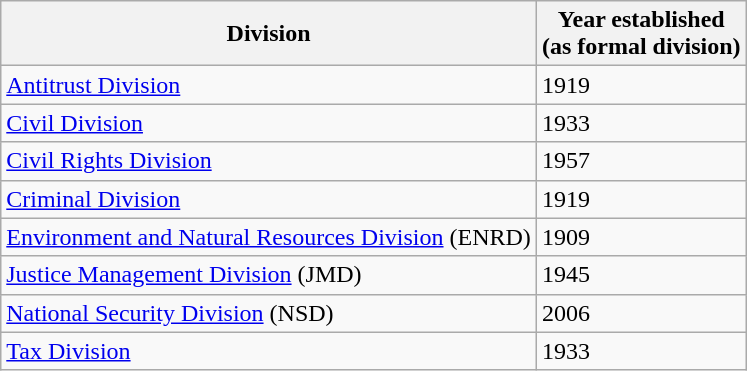<table class="wikitable sortable">
<tr>
<th>Division</th>
<th>Year established<br>(as formal division)</th>
</tr>
<tr>
<td><a href='#'>Antitrust Division</a></td>
<td>1919</td>
</tr>
<tr>
<td><a href='#'>Civil Division</a></td>
<td>1933</td>
</tr>
<tr>
<td><a href='#'>Civil Rights Division</a></td>
<td>1957</td>
</tr>
<tr>
<td><a href='#'>Criminal Division</a></td>
<td>1919</td>
</tr>
<tr>
<td><a href='#'>Environment and Natural Resources Division</a> (ENRD)</td>
<td>1909</td>
</tr>
<tr>
<td><a href='#'>Justice Management Division</a> (JMD)</td>
<td>1945</td>
</tr>
<tr>
<td><a href='#'>National Security Division</a> (NSD)</td>
<td>2006</td>
</tr>
<tr>
<td><a href='#'>Tax Division</a></td>
<td>1933</td>
</tr>
</table>
